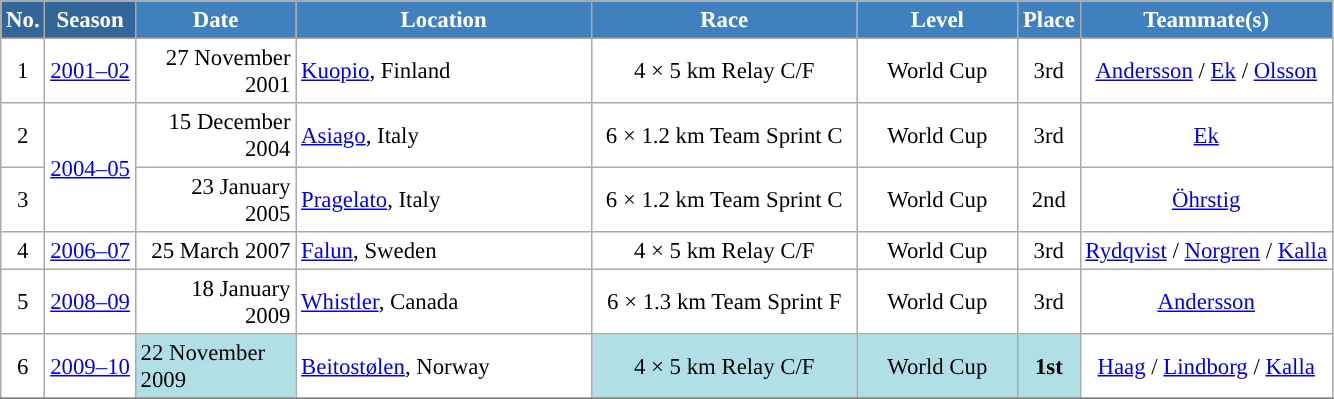<table class="wikitable sortable" style="font-size:95%; text-align:center; border:grey solid 1px; border-collapse:collapse; background:#ffffff;">
<tr style="background:#efefef;">
<th style="background-color:#369; color:white;">No.</th>
<th style="background-color:#369; color:white;">Season</th>
<th style="background-color:#4180be; color:white; width:100px;">Date</th>
<th style="background-color:#4180be; color:white; width:190px;">Location</th>
<th style="background-color:#4180be; color:white; width:170px;">Race</th>
<th style="background-color:#4180be; color:white; width:100px;">Level</th>
<th style="background-color:#4180be; color:white;">Place</th>
<th style="background-color:#4180be; color:white;">Teammate(s)</th>
</tr>
<tr>
<td align=center>1</td>
<td rowspan=1 align=center><a href='#'>2001–02</a></td>
<td align=right>27 November 2001</td>
<td align=left> <a href='#'>Kuopio</a>, Finland</td>
<td>4 × 5 km Relay C/F</td>
<td>World Cup</td>
<td>3rd</td>
<td><a href='#'>Andersson</a> / <a href='#'>Ek</a> / <a href='#'>Olsson</a></td>
</tr>
<tr>
<td align=center>2</td>
<td rowspan=2 align=center><a href='#'>2004–05</a></td>
<td align=right>15 December 2004</td>
<td align=left> <a href='#'>Asiago</a>, Italy</td>
<td>6 × 1.2 km Team Sprint C</td>
<td>World Cup</td>
<td>3rd</td>
<td><a href='#'>Ek</a></td>
</tr>
<tr>
<td align=center>3</td>
<td align=right>23 January 2005</td>
<td align=left> <a href='#'>Pragelato</a>, Italy</td>
<td>6 × 1.2 km Team Sprint C</td>
<td>World Cup</td>
<td>2nd</td>
<td><a href='#'>Öhrstig</a></td>
</tr>
<tr>
<td align=center>4</td>
<td rowspan=1 align=center><a href='#'>2006–07</a></td>
<td align=right>25 March 2007</td>
<td align=left> <a href='#'>Falun</a>, Sweden</td>
<td>4 × 5 km Relay C/F</td>
<td>World Cup</td>
<td>3rd</td>
<td><a href='#'>Rydqvist</a> / <a href='#'>Norgren</a> / <a href='#'>Kalla</a></td>
</tr>
<tr>
<td align=center>5</td>
<td rowspan=1 align=center><a href='#'>2008–09</a></td>
<td align=right>18 January 2009</td>
<td align=left> <a href='#'>Whistler</a>, Canada</td>
<td>6 × 1.3 km Team Sprint F</td>
<td>World Cup</td>
<td>3rd</td>
<td><a href='#'>Andersson</a></td>
</tr>
<tr>
<td align=center>6</td>
<td><a href='#'>2009–10</a></td>
<td align=left bgcolor="#BOEOE6" align=right>22 November 2009</td>
<td align=left> <a href='#'>Beitostølen</a>, Norway</td>
<td bgcolor="#BOEOE6" align=center>4 × 5 km Relay C/F</td>
<td bgcolor="#BOEOE6">World Cup</td>
<td bgcolor="#BOEOE6"><strong>1st</strong></td>
<td><a href='#'>Haag</a> / <a href='#'>Lindborg</a> / <a href='#'>Kalla</a></td>
</tr>
<tr>
</tr>
</table>
